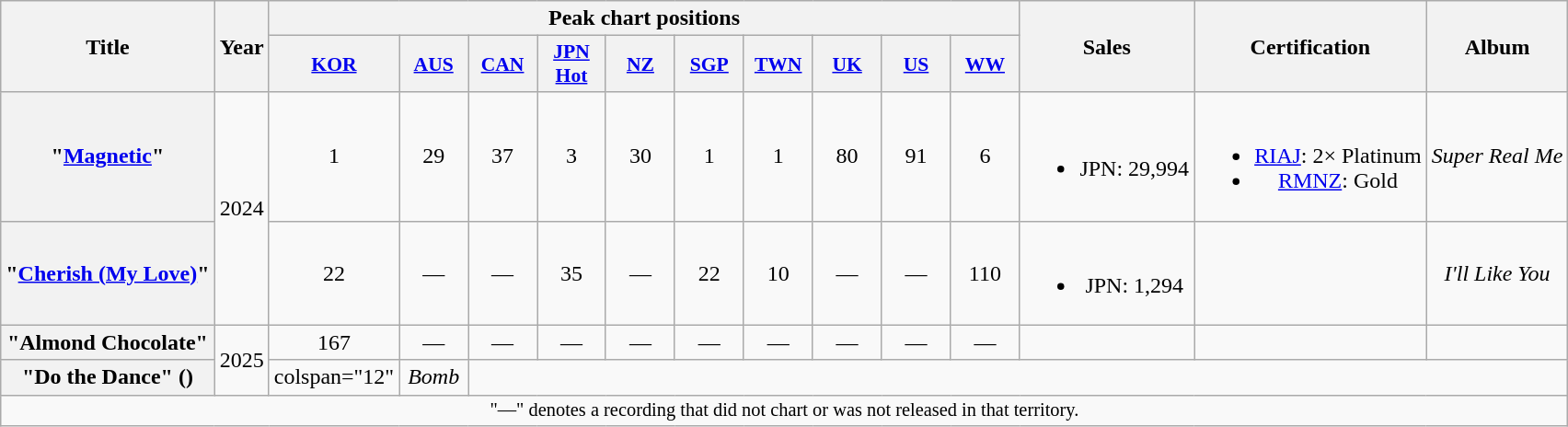<table class="wikitable plainrowheaders" style="text-align:center">
<tr>
<th scope="col" rowspan="2">Title</th>
<th scope="col" rowspan="2">Year</th>
<th scope="col" colspan="10">Peak chart positions</th>
<th scope="col" rowspan="2">Sales</th>
<th scope="col" rowspan="2">Certification</th>
<th scope="col" rowspan="2">Album</th>
</tr>
<tr>
<th scope="col" style="font-size:90%; width:3em"><a href='#'>KOR</a><br></th>
<th scope="col" style="font-size:90%; width:3em"><a href='#'>AUS</a><br></th>
<th scope="col" style="font-size:90%; width:3em"><a href='#'>CAN</a><br></th>
<th scope="col" style="font-size:90%; width:3em"><a href='#'>JPN<br>Hot</a><br></th>
<th scope="col" style="font-size:90%; width:3em"><a href='#'>NZ</a><br></th>
<th scope="col" style="font-size:90%; width:3em"><a href='#'>SGP</a><br></th>
<th scope="col" style="font-size:90%; width:3em"><a href='#'>TWN</a><br></th>
<th scope="col" style="font-size:90%; width:3em"><a href='#'>UK</a><br></th>
<th scope="col" style="font-size:90%; width:3em"><a href='#'>US</a><br></th>
<th scope="col" style="font-size:90%; width:3em"><a href='#'>WW</a><br></th>
</tr>
<tr>
<th scope="row">"<a href='#'>Magnetic</a>"</th>
<td rowspan="2">2024</td>
<td>1</td>
<td>29</td>
<td>37</td>
<td>3</td>
<td>30</td>
<td>1</td>
<td>1</td>
<td>80</td>
<td>91</td>
<td>6</td>
<td><br><ul><li>JPN: 29,994 </li></ul></td>
<td><br><ul><li><a href='#'>RIAJ</a>: 2× Platinum</li><li><a href='#'>RMNZ</a>: Gold</li></ul></td>
<td><em>Super Real Me</em></td>
</tr>
<tr>
<th scope="row">"<a href='#'>Cherish (My Love)</a>"</th>
<td>22</td>
<td>—</td>
<td>—</td>
<td>35</td>
<td>—</td>
<td>22</td>
<td>10</td>
<td>—</td>
<td>—</td>
<td>110</td>
<td><br><ul><li>JPN: 1,294 </li></ul></td>
<td></td>
<td><em>I'll Like You</em></td>
</tr>
<tr>
<th scope="row">"Almond Chocolate"<br></th>
<td rowspan="2">2025</td>
<td>167</td>
<td>—</td>
<td>—</td>
<td>—</td>
<td>—</td>
<td>—</td>
<td>—</td>
<td>—</td>
<td>—</td>
<td>—</td>
<td></td>
<td></td>
<td></td>
</tr>
<tr>
<th scope="row">"Do the Dance" ()</th>
<td>colspan="12" </td>
<td><em>Bomb</em></td>
</tr>
<tr>
<td colspan="15" style="font-size:85%">"—" denotes a recording that did not chart or was not released in that territory.</td>
</tr>
</table>
